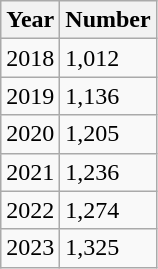<table class="wikitable sortable mw-collapsible">
<tr>
<th>Year</th>
<th>Number</th>
</tr>
<tr>
<td>2018</td>
<td>1,012</td>
</tr>
<tr>
<td>2019</td>
<td>1,136</td>
</tr>
<tr>
<td>2020</td>
<td>1,205</td>
</tr>
<tr>
<td>2021</td>
<td>1,236</td>
</tr>
<tr>
<td>2022</td>
<td>1,274</td>
</tr>
<tr>
<td>2023</td>
<td>1,325</td>
</tr>
</table>
